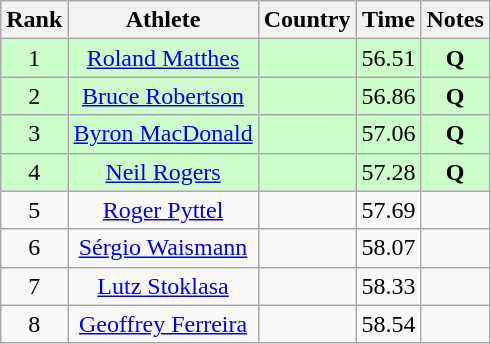<table class="wikitable sortable" style="text-align:center">
<tr>
<th>Rank</th>
<th>Athlete</th>
<th>Country</th>
<th>Time</th>
<th>Notes</th>
</tr>
<tr bgcolor=ccffcc>
<td>1</td>
<td><a href='#'>Roland Matthes</a></td>
<td align=left></td>
<td>56.51</td>
<td><strong>Q</strong></td>
</tr>
<tr bgcolor=ccffcc>
<td>2</td>
<td><a href='#'>Bruce Robertson</a></td>
<td align=left></td>
<td>56.86</td>
<td><strong>Q</strong></td>
</tr>
<tr bgcolor=ccffcc>
<td>3</td>
<td><a href='#'>Byron MacDonald</a></td>
<td align=left></td>
<td>57.06</td>
<td><strong>Q</strong></td>
</tr>
<tr bgcolor=ccffcc>
<td>4</td>
<td><a href='#'>Neil Rogers</a></td>
<td align=left></td>
<td>57.28</td>
<td><strong>Q</strong></td>
</tr>
<tr>
<td>5</td>
<td><a href='#'>Roger Pyttel</a></td>
<td align=left></td>
<td>57.69</td>
<td><strong> </strong></td>
</tr>
<tr>
<td>6</td>
<td><a href='#'>Sérgio Waismann</a></td>
<td align=left></td>
<td>58.07</td>
<td><strong> </strong></td>
</tr>
<tr>
<td>7</td>
<td><a href='#'>Lutz Stoklasa</a></td>
<td align=left></td>
<td>58.33</td>
<td><strong> </strong></td>
</tr>
<tr>
<td>8</td>
<td><a href='#'>Geoffrey Ferreira</a></td>
<td align=left></td>
<td>58.54</td>
<td><strong> </strong></td>
</tr>
</table>
